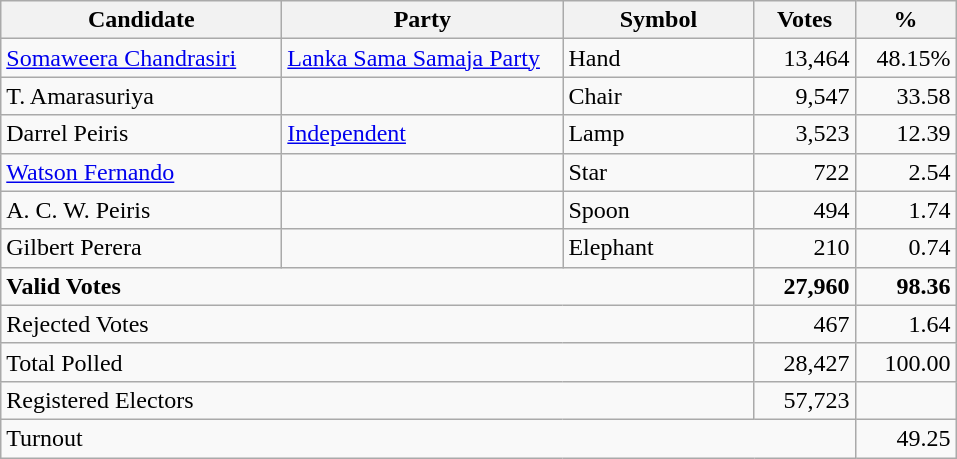<table class="wikitable" border="1" style="text-align:right;">
<tr>
<th align=left width="180">Candidate</th>
<th align=left width="180">Party</th>
<th align=left width="120">Symbol</th>
<th align=left width="60">Votes</th>
<th align=left width="60">%</th>
</tr>
<tr>
<td align=left><a href='#'>Somaweera Chandrasiri</a></td>
<td align=left><a href='#'>Lanka Sama Samaja Party</a></td>
<td align=left>Hand</td>
<td>13,464</td>
<td>48.15%</td>
</tr>
<tr>
<td align=left>T. Amarasuriya</td>
<td></td>
<td align=left>Chair</td>
<td>9,547</td>
<td>33.58</td>
</tr>
<tr>
<td align=left>Darrel Peiris</td>
<td align=left><a href='#'>Independent</a></td>
<td align=left>Lamp</td>
<td>3,523</td>
<td>12.39</td>
</tr>
<tr>
<td align=left><a href='#'>Watson Fernando</a></td>
<td></td>
<td align=left>Star</td>
<td>722</td>
<td>2.54</td>
</tr>
<tr>
<td align=left>A. C. W. Peiris</td>
<td></td>
<td align=left>Spoon</td>
<td>494</td>
<td>1.74</td>
</tr>
<tr>
<td align=left>Gilbert Perera</td>
<td></td>
<td align=left>Elephant</td>
<td>210</td>
<td>0.74</td>
</tr>
<tr>
<td align=left colspan=3><strong>Valid Votes</strong></td>
<td><strong>27,960</strong></td>
<td><strong>98.36</strong></td>
</tr>
<tr>
<td align=left colspan=3>Rejected Votes</td>
<td>467</td>
<td>1.64</td>
</tr>
<tr>
<td align=left colspan=3>Total Polled</td>
<td>28,427</td>
<td>100.00</td>
</tr>
<tr>
<td align=left colspan=3>Registered Electors</td>
<td>57,723</td>
<td></td>
</tr>
<tr>
<td align=left colspan=4>Turnout</td>
<td>49.25</td>
</tr>
</table>
